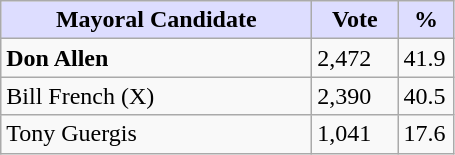<table class="wikitable">
<tr>
<th style="background:#ddf; width:200px;">Mayoral Candidate</th>
<th style="background:#ddf; width:50px;">Vote</th>
<th style="background:#ddf; width:30px;">%</th>
</tr>
<tr>
<td><strong>Don Allen</strong></td>
<td>2,472</td>
<td>41.9</td>
</tr>
<tr>
<td>Bill French (X)</td>
<td>2,390</td>
<td>40.5</td>
</tr>
<tr>
<td>Tony Guergis</td>
<td>1,041</td>
<td>17.6</td>
</tr>
</table>
